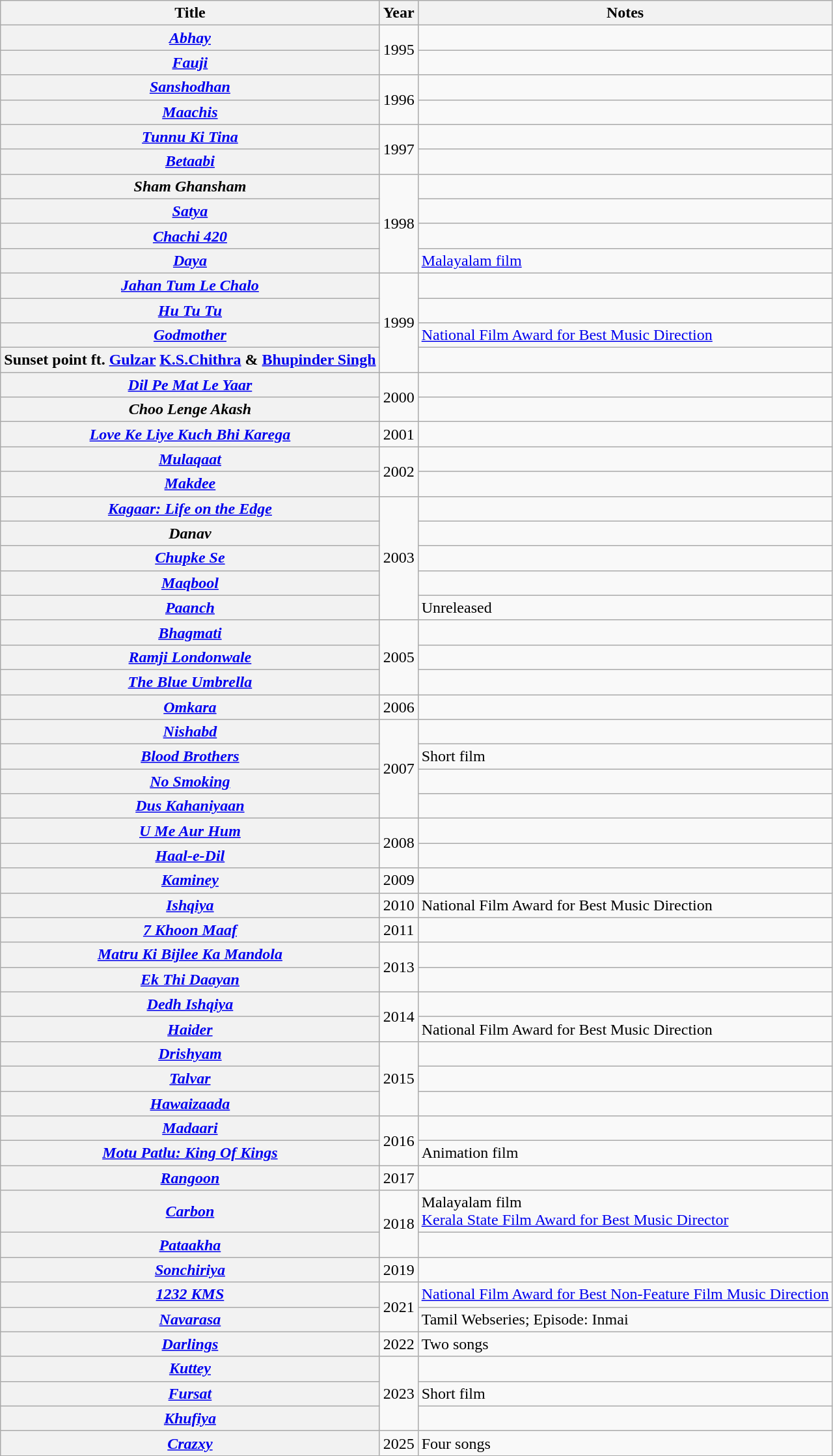<table class="wikitable sortable plainrowheaders">
<tr>
<th scope="col">Title</th>
<th scope="col">Year</th>
<th scope="col" class="unsortable">Notes</th>
</tr>
<tr>
<th scope="row"><em><a href='#'>Abhay</a></em></th>
<td rowspan="2" style="text-align:center;">1995</td>
<td></td>
</tr>
<tr>
<th scope="row"><em><a href='#'>Fauji</a></em></th>
<td></td>
</tr>
<tr>
<th scope="row"><em><a href='#'>Sanshodhan</a></em></th>
<td rowspan="2" style="text-align:center;">1996</td>
<td></td>
</tr>
<tr>
<th scope="row"><em><a href='#'>Maachis</a></em></th>
<td></td>
</tr>
<tr>
<th scope="row"><em><a href='#'>Tunnu Ki Tina</a></em></th>
<td rowspan="2" style="text-align:center;">1997</td>
<td></td>
</tr>
<tr>
<th scope="row"><em><a href='#'>Betaabi</a></em></th>
<td></td>
</tr>
<tr>
<th scope="row"><em>Sham Ghansham</em></th>
<td rowspan="4" style="text-align:center;">1998</td>
<td></td>
</tr>
<tr>
<th scope="row"><em><a href='#'>Satya</a></em></th>
<td></td>
</tr>
<tr>
<th scope="row"><em><a href='#'>Chachi 420</a></em></th>
<td></td>
</tr>
<tr>
<th scope="row"><em><a href='#'>Daya</a></em></th>
<td><a href='#'>Malayalam film</a></td>
</tr>
<tr>
<th scope="row"><em><a href='#'>Jahan Tum Le Chalo</a></em></th>
<td rowspan="4" style="text-align:center;">1999</td>
<td></td>
</tr>
<tr>
<th scope="row"><em><a href='#'>Hu Tu Tu</a></em></th>
<td></td>
</tr>
<tr>
<th scope="row"><em><a href='#'>Godmother</a></em></th>
<td><a href='#'>National Film Award for Best Music Direction</a></td>
</tr>
<tr>
<th scope="row">Sunset point ft. <a href='#'>Gulzar</a> <a href='#'>K.S.Chithra</a> & <a href='#'>Bhupinder Singh</a></th>
<td></td>
</tr>
<tr>
<th scope="row"><em><a href='#'>Dil Pe Mat Le Yaar</a></em></th>
<td rowspan="2" style="text-align:center;">2000</td>
<td></td>
</tr>
<tr>
<th scope="row"><em>Choo Lenge Akash</em></th>
<td></td>
</tr>
<tr>
<th scope="row"><em><a href='#'>Love Ke Liye Kuch Bhi Karega</a></em></th>
<td style="text-align:center;">2001</td>
<td></td>
</tr>
<tr>
<th scope="row"><em><a href='#'>Mulaqaat</a></em></th>
<td rowspan="2" style="text-align:center;">2002</td>
<td></td>
</tr>
<tr>
<th scope="row"><em><a href='#'>Makdee</a></em></th>
<td></td>
</tr>
<tr>
<th scope="row"><em><a href='#'>Kagaar: Life on the Edge</a></em></th>
<td rowspan="5" style="text-align:center;">2003</td>
<td></td>
</tr>
<tr>
<th scope="row"><em>Danav</em></th>
<td></td>
</tr>
<tr>
<th scope="row"><em><a href='#'>Chupke Se</a></em></th>
<td></td>
</tr>
<tr>
<th scope="row"><em><a href='#'>Maqbool</a></em></th>
<td></td>
</tr>
<tr>
<th scope="row"><em><a href='#'>Paanch</a></em></th>
<td>Unreleased</td>
</tr>
<tr>
<th scope="row"><em><a href='#'>Bhagmati</a></em></th>
<td rowspan="3" style="text-align:center;">2005</td>
<td></td>
</tr>
<tr>
<th scope="row"><em><a href='#'>Ramji Londonwale</a></em></th>
<td></td>
</tr>
<tr>
<th scope="row"><em><a href='#'>The Blue Umbrella</a></em></th>
<td></td>
</tr>
<tr>
<th scope="row"><em><a href='#'>Omkara</a></em></th>
<td style="text-align:center;">2006</td>
<td></td>
</tr>
<tr>
<th scope="row"><em><a href='#'>Nishabd</a></em></th>
<td rowspan="4" style="text-align:center;">2007</td>
<td></td>
</tr>
<tr>
<th scope="row"><em><a href='#'>Blood Brothers</a></em></th>
<td>Short film</td>
</tr>
<tr>
<th scope="row"><em><a href='#'>No Smoking</a></em></th>
<td></td>
</tr>
<tr>
<th scope="row"><em><a href='#'>Dus Kahaniyaan</a></em></th>
<td></td>
</tr>
<tr>
<th scope="row"><em><a href='#'>U Me Aur Hum</a></em></th>
<td rowspan="2" style="text-align:center;">2008</td>
<td></td>
</tr>
<tr>
<th scope="row"><em><a href='#'>Haal-e-Dil</a></em></th>
<td></td>
</tr>
<tr>
<th scope="row"><em><a href='#'>Kaminey</a></em></th>
<td style="text-align:center;">2009</td>
<td></td>
</tr>
<tr>
<th scope="row"><em><a href='#'>Ishqiya</a></em></th>
<td style="text-align:center;">2010</td>
<td>National Film Award for Best Music Direction</td>
</tr>
<tr>
<th scope="row"><em><a href='#'>7 Khoon Maaf</a></em></th>
<td style="text-align:center;">2011</td>
<td></td>
</tr>
<tr>
<th scope="row"><em><a href='#'>Matru Ki Bijlee Ka Mandola</a></em></th>
<td rowspan="2" style="text-align:center;">2013</td>
<td></td>
</tr>
<tr>
<th scope="row"><em><a href='#'>Ek Thi Daayan</a></em></th>
<td></td>
</tr>
<tr>
<th scope="row"><em><a href='#'>Dedh Ishqiya</a></em></th>
<td rowspan="2" style="text-align:center;">2014</td>
<td></td>
</tr>
<tr>
<th scope="row"><em><a href='#'>Haider</a></em></th>
<td>National Film Award for Best Music Direction</td>
</tr>
<tr>
<th scope="row"><em><a href='#'>Drishyam</a></em></th>
<td rowspan="3" style="text-align:center;">2015</td>
<td></td>
</tr>
<tr>
<th scope="row"><em><a href='#'>Talvar</a></em></th>
<td></td>
</tr>
<tr>
<th scope="row"><em><a href='#'>Hawaizaada</a></em></th>
<td></td>
</tr>
<tr>
<th scope="row"><em><a href='#'>Madaari</a></em></th>
<td rowspan="2" style="text-align:center;">2016</td>
<td></td>
</tr>
<tr>
<th scope="row"><em><a href='#'>Motu Patlu: King Of Kings</a></em></th>
<td>Animation film</td>
</tr>
<tr>
<th scope="row"><em><a href='#'>Rangoon</a></em></th>
<td style="text-align:center;">2017</td>
<td></td>
</tr>
<tr>
<th scope="row"><em><a href='#'>Carbon</a></em></th>
<td rowspan="2" style="text-align:center;">2018</td>
<td>Malayalam film<br><a href='#'>Kerala State Film Award for Best Music Director</a></td>
</tr>
<tr>
<th scope="row"><em><a href='#'>Pataakha</a></em></th>
<td></td>
</tr>
<tr>
<th scope="row"><em><a href='#'>Sonchiriya</a></em></th>
<td style="text-align:center;">2019</td>
<td></td>
</tr>
<tr>
<th scope="row"><em><a href='#'>1232 KMS</a></em></th>
<td rowspan="2" style="text-align:center;">2021</td>
<td><a href='#'>National Film Award for Best Non-Feature Film Music Direction</a></td>
</tr>
<tr>
<th scope="row"><em><a href='#'>Navarasa</a></em></th>
<td>Tamil Webseries; Episode: Inmai</td>
</tr>
<tr>
<th scope="row"><em><a href='#'>Darlings</a></em></th>
<td style="text-align:center;">2022</td>
<td>Two songs</td>
</tr>
<tr>
<th scope="row"><em><a href='#'>Kuttey</a></em></th>
<td rowspan="3" style="text-align:center;">2023</td>
<td></td>
</tr>
<tr>
<th scope="row"><em><a href='#'>Fursat</a></em></th>
<td>Short film</td>
</tr>
<tr>
<th scope="row"><em><a href='#'>Khufiya</a></em></th>
<td></td>
</tr>
<tr>
<th scope="row"><em><a href='#'>Crazxy</a></em></th>
<td style="text-align:center;">2025</td>
<td>Four songs</td>
</tr>
</table>
